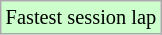<table class="wikitable sortable" style="font-size: 85%;">
<tr style="background:#ccffcc;">
<td>Fastest session lap</td>
</tr>
</table>
